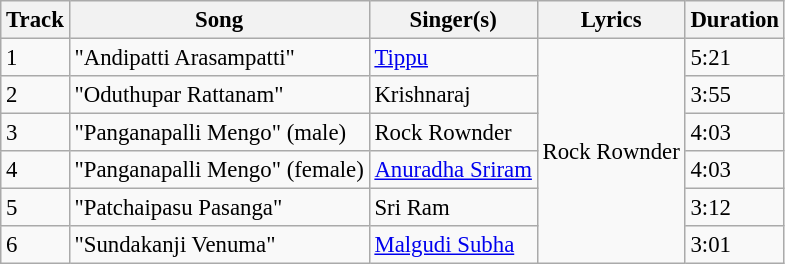<table class="wikitable" style="font-size:95%;">
<tr>
<th>Track</th>
<th>Song</th>
<th>Singer(s)</th>
<th>Lyrics</th>
<th>Duration</th>
</tr>
<tr>
<td>1</td>
<td>"Andipatti Arasampatti"</td>
<td><a href='#'>Tippu</a></td>
<td rowspan=6>Rock Rownder</td>
<td>5:21</td>
</tr>
<tr>
<td>2</td>
<td>"Oduthupar Rattanam"</td>
<td>Krishnaraj</td>
<td>3:55</td>
</tr>
<tr>
<td>3</td>
<td>"Panganapalli Mengo" (male)</td>
<td>Rock Rownder</td>
<td>4:03</td>
</tr>
<tr>
<td>4</td>
<td>"Panganapalli Mengo" (female)</td>
<td><a href='#'>Anuradha Sriram</a></td>
<td>4:03</td>
</tr>
<tr>
<td>5</td>
<td>"Patchaipasu Pasanga"</td>
<td>Sri Ram</td>
<td>3:12</td>
</tr>
<tr>
<td>6</td>
<td>"Sundakanji Venuma"</td>
<td><a href='#'>Malgudi Subha</a></td>
<td>3:01</td>
</tr>
</table>
